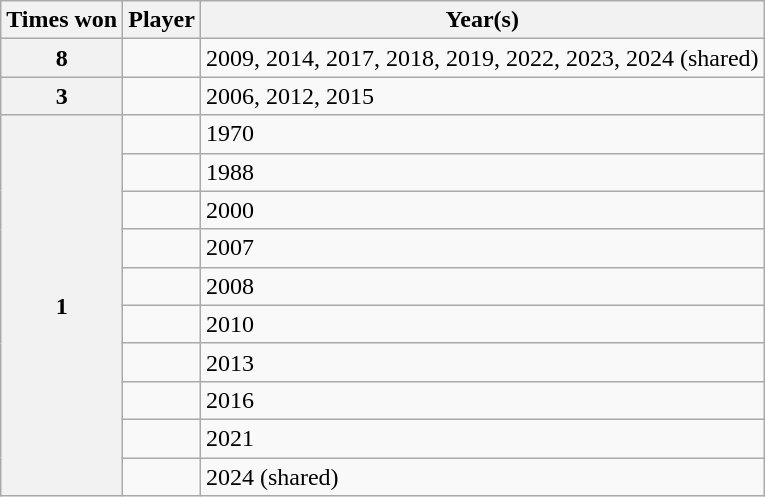<table class="wikitable">
<tr>
<th>Times won</th>
<th>Player</th>
<th>Year(s)</th>
</tr>
<tr>
<th>8</th>
<td></td>
<td>2009, 2014, 2017, 2018, 2019, 2022, 2023, 2024 (shared)</td>
</tr>
<tr>
<th>3</th>
<td></td>
<td>2006, 2012, 2015</td>
</tr>
<tr>
<th rowspan="10">1</th>
<td></td>
<td>1970</td>
</tr>
<tr>
<td></td>
<td>1988</td>
</tr>
<tr>
<td></td>
<td>2000</td>
</tr>
<tr>
<td></td>
<td>2007</td>
</tr>
<tr>
<td></td>
<td>2008</td>
</tr>
<tr>
<td></td>
<td>2010</td>
</tr>
<tr>
<td></td>
<td>2013</td>
</tr>
<tr>
<td></td>
<td>2016</td>
</tr>
<tr>
<td></td>
<td>2021</td>
</tr>
<tr>
<td></td>
<td>2024 (shared)</td>
</tr>
</table>
